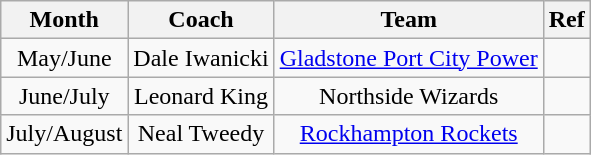<table class="wikitable" style="text-align:center">
<tr>
<th>Month</th>
<th>Coach</th>
<th>Team</th>
<th>Ref</th>
</tr>
<tr>
<td>May/June</td>
<td>Dale Iwanicki</td>
<td><a href='#'>Gladstone Port City Power</a></td>
<td></td>
</tr>
<tr>
<td>June/July</td>
<td>Leonard King</td>
<td>Northside Wizards</td>
<td></td>
</tr>
<tr>
<td>July/August</td>
<td>Neal Tweedy</td>
<td><a href='#'>Rockhampton Rockets</a></td>
<td></td>
</tr>
</table>
